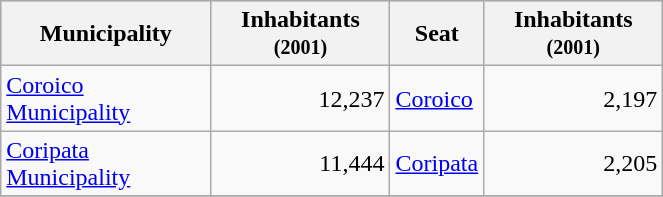<table class="wikitable" border="1" style="width:35%;" border="1">
<tr bgcolor=silver>
<th><strong>Municipality</strong></th>
<th><strong>Inhabitants <small> (2001)</small> </strong></th>
<th><strong>Seat</strong></th>
<th><strong>Inhabitants <small> (2001)</small></strong></th>
</tr>
<tr>
<td><a href='#'>Coroico Municipality</a></td>
<td align="right">12,237</td>
<td><a href='#'>Coroico</a></td>
<td align="right">2,197</td>
</tr>
<tr>
<td><a href='#'>Coripata Municipality</a></td>
<td align="right">11,444</td>
<td><a href='#'>Coripata</a></td>
<td align="right">2,205</td>
</tr>
<tr>
</tr>
</table>
